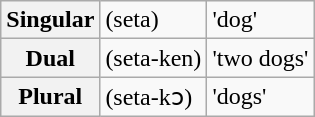<table class="wikitable">
<tr>
<th>Singular</th>
<td> (seta)</td>
<td>'dog'</td>
</tr>
<tr>
<th>Dual</th>
<td>(seta-ken)</td>
<td>'two dogs'</td>
</tr>
<tr>
<th>Plural</th>
<td>(seta-kɔ)</td>
<td>'dogs'</td>
</tr>
</table>
